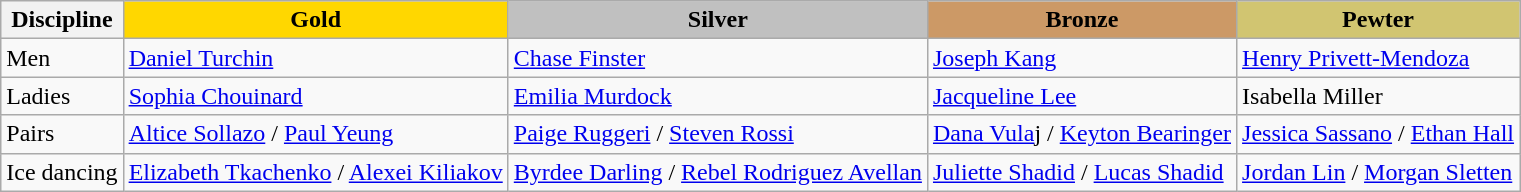<table class="wikitable">
<tr>
<th>Discipline</th>
<td align=center bgcolor=gold><strong>Gold</strong></td>
<td align=center bgcolor=silver><strong>Silver</strong></td>
<td align=center bgcolor=cc9966><strong>Bronze</strong></td>
<td align=center bgcolor=d1c571><strong>Pewter</strong></td>
</tr>
<tr>
<td>Men</td>
<td><a href='#'>Daniel Turchin</a></td>
<td><a href='#'>Chase Finster</a></td>
<td><a href='#'>Joseph Kang</a></td>
<td><a href='#'>Henry Privett-Mendoza</a></td>
</tr>
<tr>
<td>Ladies</td>
<td><a href='#'>Sophia Chouinard</a></td>
<td><a href='#'>Emilia Murdock</a></td>
<td><a href='#'>Jacqueline Lee</a></td>
<td>Isabella Miller</td>
</tr>
<tr>
<td>Pairs</td>
<td><a href='#'>Altice Sollazo</a> / <a href='#'>Paul Yeung</a></td>
<td><a href='#'>Paige Ruggeri</a> / <a href='#'>Steven Rossi</a></td>
<td><a href='#'>Dana Vula</a>j / <a href='#'>Keyton Bearinger</a></td>
<td><a href='#'>Jessica Sassano</a> / <a href='#'>Ethan Hall</a></td>
</tr>
<tr>
<td>Ice dancing</td>
<td><a href='#'>Elizabeth Tkachenko</a> / <a href='#'>Alexei Kiliakov</a></td>
<td><a href='#'>Byrdee Darling</a> / <a href='#'>Rebel Rodriguez Avellan</a></td>
<td><a href='#'>Juliette Shadid</a> / <a href='#'>Lucas Shadid</a></td>
<td><a href='#'>Jordan Lin</a> / <a href='#'>Morgan Sletten</a></td>
</tr>
</table>
